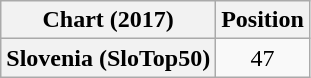<table class="wikitable plainrowheaders" style="text-align:center">
<tr>
<th scope="col">Chart (2017)</th>
<th scope="col">Position</th>
</tr>
<tr>
<th scope="row">Slovenia (SloTop50)</th>
<td>47</td>
</tr>
</table>
